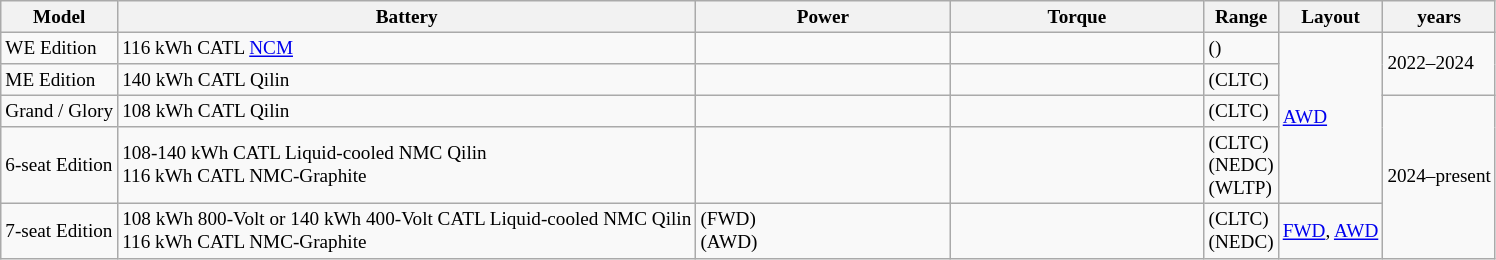<table class="wikitable" style="text-align:left; font-size:80%;">
<tr>
<th>Model</th>
<th>Battery</th>
<th width="17%">Power</th>
<th width="17%">Torque</th>
<th>Range</th>
<th>Layout</th>
<th> years</th>
</tr>
<tr>
<td>WE Edition</td>
<td>116 kWh CATL <a href='#'>NCM</a></td>
<td></td>
<td></td>
<td> ()</td>
<td rowspan="4"><a href='#'>AWD</a></td>
<td rowspan="2">2022–2024</td>
</tr>
<tr>
<td>ME Edition</td>
<td>140 kWh CATL Qilin</td>
<td></td>
<td></td>
<td> (CLTC)</td>
</tr>
<tr>
<td>Grand / Glory</td>
<td>108 kWh CATL Qilin</td>
<td></td>
<td></td>
<td> (CLTC)</td>
<td rowspan="4">2024–present</td>
</tr>
<tr>
<td>6-seat Edition</td>
<td>108-140 kWh CATL Liquid-cooled NMC Qilin<br>116 kWh CATL NMC-Graphite</td>
<td></td>
<td></td>
<td> (CLTC)<br> (NEDC)<br> (WLTP)</td>
</tr>
<tr>
<td>7-seat Edition</td>
<td>108 kWh 800-Volt or 140 kWh 400-Volt CATL Liquid-cooled NMC Qilin<br>116 kWh CATL NMC-Graphite</td>
<td> (FWD)<br> (AWD)</td>
<td></td>
<td> (CLTC)<br> (NEDC)</td>
<td><a href='#'>FWD</a>, <a href='#'>AWD</a></td>
</tr>
</table>
